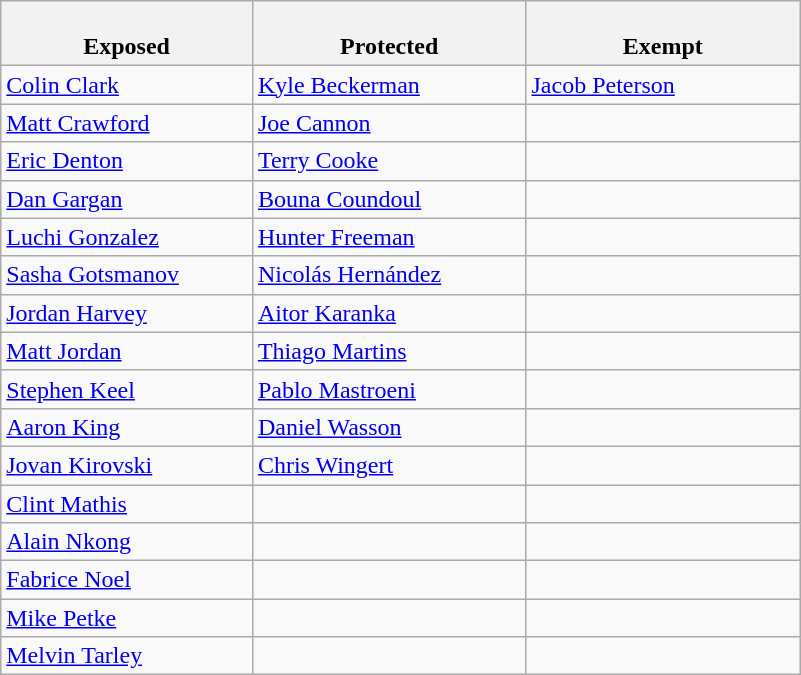<table class="wikitable">
<tr>
<th style="width:23%"><br>Exposed</th>
<th style="width:25%"><br>Protected</th>
<th style="width:25%"><br>Exempt</th>
</tr>
<tr>
<td><a href='#'>Colin Clark</a></td>
<td><a href='#'>Kyle Beckerman</a></td>
<td><a href='#'>Jacob Peterson</a></td>
</tr>
<tr>
<td><a href='#'>Matt Crawford</a></td>
<td><a href='#'>Joe Cannon</a></td>
<td></td>
</tr>
<tr>
<td><a href='#'>Eric Denton</a></td>
<td><a href='#'>Terry Cooke</a></td>
<td></td>
</tr>
<tr>
<td><a href='#'>Dan Gargan</a></td>
<td><a href='#'>Bouna Coundoul</a></td>
<td></td>
</tr>
<tr>
<td><a href='#'>Luchi Gonzalez</a></td>
<td><a href='#'>Hunter Freeman</a></td>
<td></td>
</tr>
<tr>
<td><a href='#'>Sasha Gotsmanov</a></td>
<td><a href='#'>Nicolás Hernández</a></td>
<td></td>
</tr>
<tr>
<td><a href='#'>Jordan Harvey</a></td>
<td><a href='#'>Aitor Karanka</a></td>
<td></td>
</tr>
<tr>
<td><a href='#'>Matt Jordan</a></td>
<td><a href='#'>Thiago Martins</a></td>
<td></td>
</tr>
<tr>
<td><a href='#'>Stephen Keel</a></td>
<td><a href='#'>Pablo Mastroeni</a></td>
<td></td>
</tr>
<tr>
<td><a href='#'>Aaron King</a></td>
<td><a href='#'>Daniel Wasson</a></td>
<td></td>
</tr>
<tr>
<td><a href='#'>Jovan Kirovski</a></td>
<td><a href='#'>Chris Wingert</a></td>
<td></td>
</tr>
<tr>
<td><a href='#'>Clint Mathis</a></td>
<td></td>
<td></td>
</tr>
<tr>
<td><a href='#'>Alain Nkong</a></td>
<td></td>
<td></td>
</tr>
<tr>
<td><a href='#'>Fabrice Noel</a></td>
<td></td>
<td></td>
</tr>
<tr>
<td><a href='#'>Mike Petke</a></td>
<td></td>
<td></td>
</tr>
<tr>
<td><a href='#'>Melvin Tarley</a></td>
<td></td>
<td></td>
</tr>
</table>
